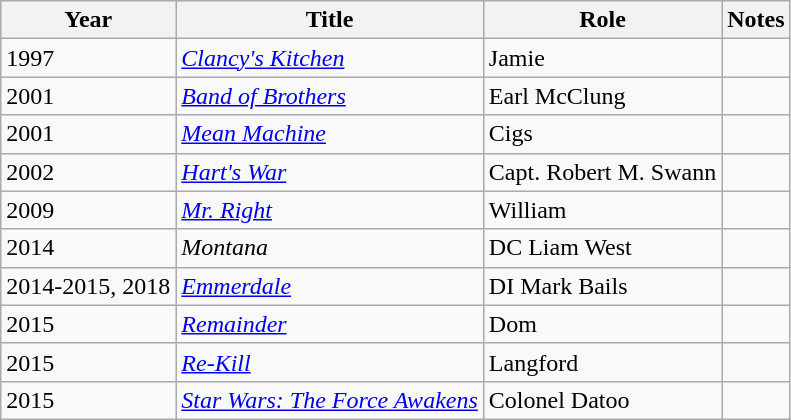<table class="wikitable">
<tr>
<th>Year</th>
<th>Title</th>
<th>Role</th>
<th>Notes</th>
</tr>
<tr>
<td>1997</td>
<td><em><a href='#'>Clancy's Kitchen</a></em></td>
<td>Jamie</td>
<td></td>
</tr>
<tr>
<td>2001</td>
<td><em><a href='#'>Band of Brothers</a></em></td>
<td>Earl McClung</td>
<td></td>
</tr>
<tr>
<td>2001</td>
<td><em><a href='#'>Mean Machine</a></em></td>
<td>Cigs</td>
<td></td>
</tr>
<tr>
<td>2002</td>
<td><em><a href='#'>Hart's War</a></em></td>
<td>Capt. Robert M. Swann</td>
<td></td>
</tr>
<tr>
<td>2009</td>
<td><em><a href='#'>Mr. Right</a></em></td>
<td>William</td>
<td></td>
</tr>
<tr>
<td>2014</td>
<td><em>Montana</em></td>
<td>DC Liam West</td>
<td></td>
</tr>
<tr>
<td>2014-2015, 2018</td>
<td><em><a href='#'>Emmerdale</a></em></td>
<td>DI Mark Bails</td>
<td></td>
</tr>
<tr>
<td>2015</td>
<td><em><a href='#'>Remainder</a></em></td>
<td>Dom</td>
<td></td>
</tr>
<tr>
<td>2015</td>
<td><em><a href='#'>Re-Kill</a></em></td>
<td>Langford</td>
<td></td>
</tr>
<tr>
<td>2015</td>
<td><em><a href='#'>Star Wars: The Force Awakens</a></em></td>
<td>Colonel Datoo</td>
<td></td>
</tr>
</table>
